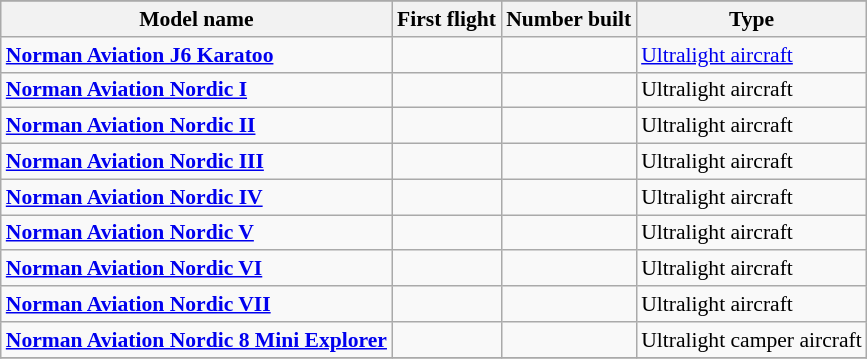<table class="wikitable" align=center style="font-size:90%;">
<tr>
</tr>
<tr style="background:#efefef;">
<th>Model name</th>
<th>First flight</th>
<th>Number built</th>
<th>Type</th>
</tr>
<tr>
<td align=left><strong><a href='#'>Norman Aviation J6 Karatoo</a></strong></td>
<td align=center></td>
<td align=center></td>
<td align=left><a href='#'>Ultralight aircraft</a></td>
</tr>
<tr>
<td align=left><strong><a href='#'>Norman Aviation Nordic I</a></strong></td>
<td align=center></td>
<td align=center></td>
<td align=left>Ultralight aircraft</td>
</tr>
<tr>
<td align=left><strong><a href='#'>Norman Aviation Nordic II</a></strong></td>
<td align=center></td>
<td align=center></td>
<td align=left>Ultralight aircraft</td>
</tr>
<tr>
<td align=left><strong><a href='#'>Norman Aviation Nordic III</a></strong></td>
<td align=center></td>
<td align=center></td>
<td align=left>Ultralight aircraft</td>
</tr>
<tr>
<td align=left><strong><a href='#'>Norman Aviation Nordic IV</a></strong></td>
<td align=center></td>
<td align=center></td>
<td align=left>Ultralight aircraft</td>
</tr>
<tr>
<td align=left><strong><a href='#'>Norman Aviation Nordic V</a></strong></td>
<td align=center></td>
<td align=center></td>
<td align=left>Ultralight aircraft</td>
</tr>
<tr>
<td align=left><strong><a href='#'>Norman Aviation Nordic VI</a></strong></td>
<td align=center></td>
<td align=center></td>
<td align=left>Ultralight aircraft</td>
</tr>
<tr>
<td align=left><strong><a href='#'>Norman Aviation Nordic VII</a></strong></td>
<td align=center></td>
<td align=center></td>
<td align=left>Ultralight aircraft</td>
</tr>
<tr>
<td align=left><strong><a href='#'>Norman Aviation Nordic 8 Mini Explorer</a></strong></td>
<td align=center></td>
<td align=center></td>
<td align=left>Ultralight camper aircraft</td>
</tr>
<tr>
</tr>
</table>
